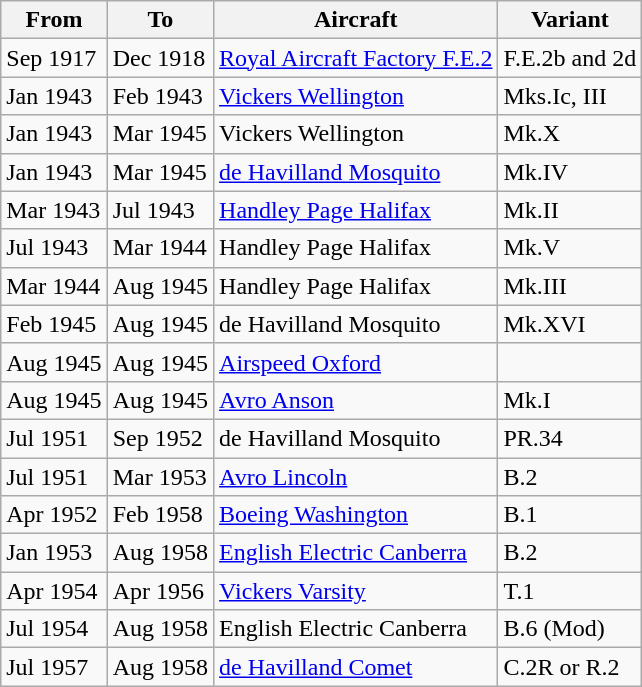<table class="wikitable">
<tr>
<th>From</th>
<th>To</th>
<th>Aircraft</th>
<th>Variant</th>
</tr>
<tr>
<td>Sep 1917</td>
<td>Dec 1918</td>
<td><a href='#'>Royal Aircraft Factory F.E.2</a></td>
<td>F.E.2b and 2d</td>
</tr>
<tr>
<td>Jan 1943</td>
<td>Feb 1943</td>
<td><a href='#'>Vickers Wellington</a></td>
<td>Mks.Ic, III</td>
</tr>
<tr>
<td>Jan 1943</td>
<td>Mar 1945</td>
<td>Vickers Wellington</td>
<td>Mk.X</td>
</tr>
<tr>
<td>Jan 1943</td>
<td>Mar 1945</td>
<td><a href='#'>de Havilland Mosquito</a></td>
<td>Mk.IV</td>
</tr>
<tr>
<td>Mar 1943</td>
<td>Jul 1943</td>
<td><a href='#'>Handley Page Halifax</a></td>
<td>Mk.II</td>
</tr>
<tr>
<td>Jul 1943</td>
<td>Mar 1944</td>
<td>Handley Page Halifax</td>
<td>Mk.V</td>
</tr>
<tr>
<td>Mar 1944</td>
<td>Aug 1945</td>
<td>Handley Page Halifax</td>
<td>Mk.III</td>
</tr>
<tr>
<td>Feb 1945</td>
<td>Aug 1945</td>
<td>de Havilland Mosquito</td>
<td>Mk.XVI</td>
</tr>
<tr>
<td>Aug 1945</td>
<td>Aug 1945</td>
<td><a href='#'>Airspeed Oxford</a></td>
<td></td>
</tr>
<tr>
<td>Aug 1945</td>
<td>Aug 1945</td>
<td><a href='#'>Avro Anson</a></td>
<td>Mk.I</td>
</tr>
<tr>
<td>Jul 1951</td>
<td>Sep 1952</td>
<td>de Havilland Mosquito</td>
<td>PR.34</td>
</tr>
<tr>
<td>Jul 1951</td>
<td>Mar 1953</td>
<td><a href='#'>Avro Lincoln</a></td>
<td>B.2</td>
</tr>
<tr>
<td>Apr 1952</td>
<td>Feb 1958</td>
<td><a href='#'>Boeing Washington</a></td>
<td>B.1</td>
</tr>
<tr>
<td>Jan 1953</td>
<td>Aug 1958</td>
<td><a href='#'>English Electric Canberra</a></td>
<td>B.2</td>
</tr>
<tr>
<td>Apr 1954</td>
<td>Apr 1956</td>
<td><a href='#'>Vickers Varsity</a></td>
<td>T.1</td>
</tr>
<tr>
<td>Jul 1954</td>
<td>Aug 1958</td>
<td>English Electric Canberra</td>
<td>B.6 (Mod)</td>
</tr>
<tr>
<td>Jul 1957</td>
<td>Aug 1958</td>
<td><a href='#'>de Havilland Comet</a></td>
<td>C.2R or R.2</td>
</tr>
</table>
